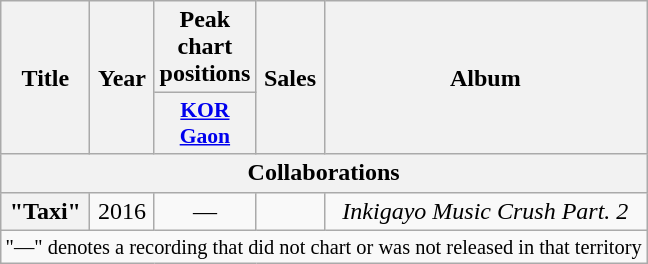<table class="wikitable plainrowheaders" style="text-align:center">
<tr>
<th rowspan="2" scope="col">Title</th>
<th rowspan="2" scope="col">Year</th>
<th scope="col">Peak chart<br>positions</th>
<th rowspan="2" scope="col">Sales</th>
<th rowspan="2" scope="col">Album</th>
</tr>
<tr>
<th scope="col" style="font-size:90%; width:2.5em"><a href='#'>KOR</a><br><a href='#'>Gaon</a></th>
</tr>
<tr>
<th colspan="5" scope="col">Collaborations</th>
</tr>
<tr>
<th scope="row">"Taxi"<br></th>
<td>2016</td>
<td>—</td>
<td></td>
<td><em>Inkigayo Music Crush Part. 2</em></td>
</tr>
<tr>
<td colspan="5" style="font-size:85%">"—" denotes a recording that did not chart or was not released in that territory</td>
</tr>
</table>
